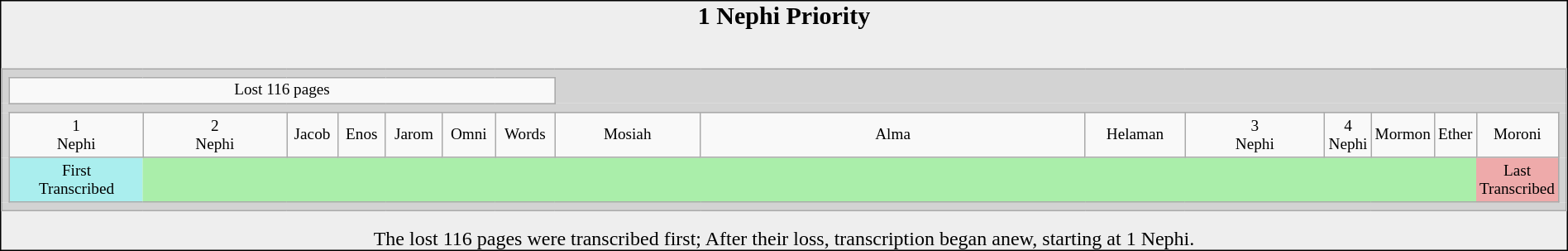<table cellspacing="0" cellpadding="0" style="width: 100%; text-align: center; border: 1px solid black; padding: 0; spacing:0;" bgcolor=#eeeeee>
<tr style="font-size: 125%;">
<td><strong>1 Nephi Priority</strong></td>
</tr>
<tr>
<td><br><table class="wikitable" style="text-align: center; font-size: 80%;" width=100%>
<tr>
<td colspan=17 style="height: 1px; background: lightgray; border: none;"></td>
</tr>
<tr>
<td style="height: 1px; background: lightgray; border: none;"></td>
<td width="38.5%" colspan=7>Lost 116 pages</td>
<td colspan=9 style="background: lightgray; border: none;"></td>
</tr>
<tr>
<td colspan=17 style="height: 1px; background: lightgray; border: none;"></td>
</tr>
<tr>
<td style="height: 1px; background: lightgray; border: none;"></td>
<td width="9.5%">1<br>Nephi</td>
<td width="11%">2<br>Nephi</td>
<td width="3.4%">Jacob</td>
<td>Enos</td>
<td>Jarom</td>
<td>Omni</td>
<td>Words</td>
<td width="11%">Mosiah</td>
<td width="31%">Alma</td>
<td width="7%">Helaman</td>
<td width="10.7%">3<br>Nephi</td>
<td>4<br>Nephi</td>
<td width="4%">Mormon</td>
<td width="7%">Ether</td>
<td width="2%">Moroni</td>
<td style="height: 1px; background: lightgray; border: none;"></td>
</tr>
<tr>
<td style="height: 1px; background: lightgray; border: none;"></td>
<td style="border-right: 0px; background: #aee;">First<br>Transcribed</td>
<td colspan=13 style="border-right: 0px; border-left: 0px; background: #aea"></td>
<td style="border-left: 0px; background: #eaa;">Last<br>Transcribed</td>
<td style="height: 1px; background: lightgray; border: none;"></td>
</tr>
<tr>
<td colspan=17 style="height: 1px; background: lightgray; border: none;"></td>
</tr>
</table>
<span>The lost 116 pages were transcribed first; After their loss, transcription began anew, starting at 1 Nephi.</span></td>
</tr>
</table>
